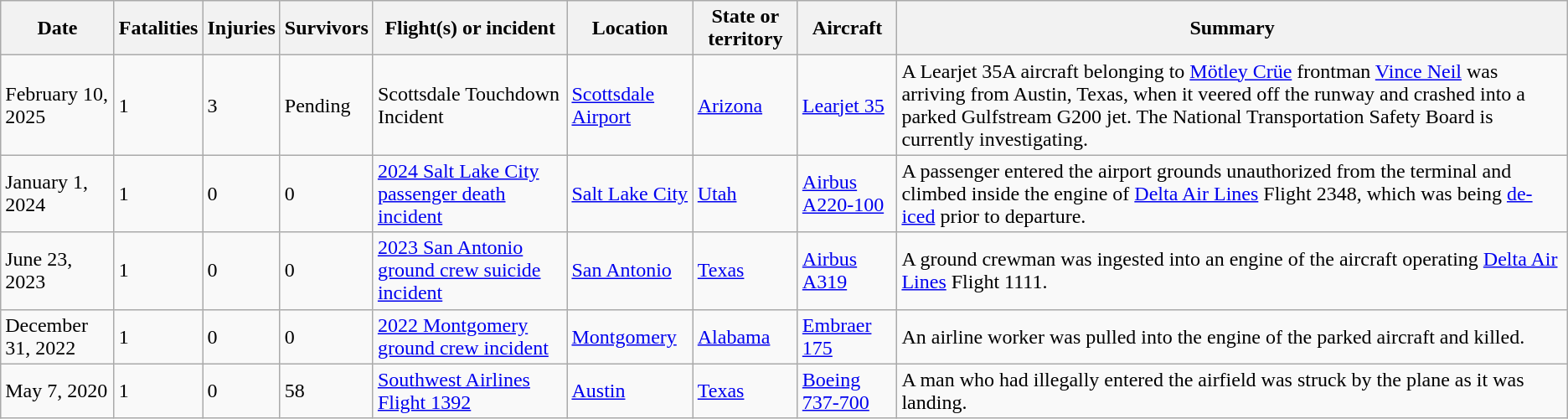<table class="wikitable sortable">
<tr>
<th>Date</th>
<th>Fatalities</th>
<th>Injuries</th>
<th>Survivors</th>
<th>Flight(s) or incident</th>
<th>Location</th>
<th>State or territory</th>
<th>Aircraft</th>
<th>Summary</th>
</tr>
<tr>
<td>February 10, 2025</td>
<td>1</td>
<td>3</td>
<td>Pending</td>
<td>Scottsdale Touchdown Incident</td>
<td><a href='#'>Scottsdale Airport</a></td>
<td><a href='#'>Arizona</a></td>
<td><a href='#'>Learjet 35</a></td>
<td>A Learjet 35A aircraft belonging to <a href='#'>Mötley Crüe</a> frontman <a href='#'>Vince Neil</a> was arriving from Austin, Texas, when it veered off the runway and crashed into a parked Gulfstream G200 jet. The National Transportation Safety Board is currently investigating.</td>
</tr>
<tr>
<td>January 1, 2024</td>
<td>1</td>
<td>0</td>
<td>0</td>
<td><a href='#'>2024 Salt Lake City passenger death incident</a></td>
<td><a href='#'>Salt Lake City</a></td>
<td><a href='#'>Utah</a></td>
<td><a href='#'>Airbus A220-100</a></td>
<td>A passenger entered the airport grounds unauthorized from the terminal and climbed inside the engine of <a href='#'>Delta Air Lines</a> Flight 2348, which was being <a href='#'>de-iced</a> prior to departure.</td>
</tr>
<tr>
<td>June 23, 2023</td>
<td>1</td>
<td>0</td>
<td>0</td>
<td><a href='#'>2023 San Antonio ground crew suicide incident</a></td>
<td><a href='#'>San Antonio</a></td>
<td><a href='#'>Texas</a></td>
<td><a href='#'>Airbus A319</a></td>
<td>A ground crewman was ingested into an engine of the aircraft operating <a href='#'>Delta Air Lines</a> Flight 1111.</td>
</tr>
<tr>
<td>December 31, 2022</td>
<td>1</td>
<td>0</td>
<td>0</td>
<td><a href='#'>2022 Montgomery ground crew incident</a></td>
<td><a href='#'>Montgomery</a></td>
<td><a href='#'>Alabama</a></td>
<td><a href='#'>Embraer 175</a></td>
<td>An airline worker was pulled into the engine of the parked aircraft and killed.</td>
</tr>
<tr>
<td>May 7, 2020</td>
<td>1</td>
<td>0</td>
<td>58</td>
<td><a href='#'>Southwest Airlines Flight 1392</a></td>
<td><a href='#'>Austin</a></td>
<td><a href='#'>Texas</a></td>
<td><a href='#'>Boeing 737-700</a></td>
<td>A man who had illegally entered the airfield was struck by the plane as it was landing.</td>
</tr>
</table>
